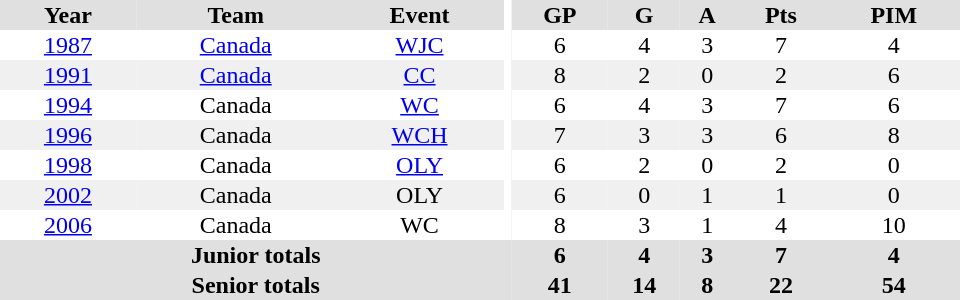<table border="0" cellpadding="1" cellspacing="0" ID="Table3" style="text-align:center; width:40em;">
<tr bgcolor="#e0e0e0">
<th>Year</th>
<th>Team</th>
<th>Event</th>
<th rowspan="102" bgcolor="#ffffff"></th>
<th>GP</th>
<th>G</th>
<th>A</th>
<th>Pts</th>
<th>PIM</th>
</tr>
<tr>
<td><a href='#'>1987</a></td>
<td><a href='#'>Canada</a></td>
<td><a href='#'>WJC</a></td>
<td>6</td>
<td>4</td>
<td>3</td>
<td>7</td>
<td>4</td>
</tr>
<tr bgcolor="#f0f0f0">
<td><a href='#'>1991</a></td>
<td><a href='#'>Canada</a></td>
<td><a href='#'>CC</a></td>
<td>8</td>
<td>2</td>
<td>0</td>
<td>2</td>
<td>6</td>
</tr>
<tr>
<td><a href='#'>1994</a></td>
<td>Canada</td>
<td><a href='#'>WC</a></td>
<td>6</td>
<td>4</td>
<td>3</td>
<td>7</td>
<td>6</td>
</tr>
<tr bgcolor="#f0f0f0">
<td><a href='#'>1996</a></td>
<td>Canada</td>
<td><a href='#'>WCH</a></td>
<td>7</td>
<td>3</td>
<td>3</td>
<td>6</td>
<td>8</td>
</tr>
<tr>
<td><a href='#'>1998</a></td>
<td>Canada</td>
<td><a href='#'>OLY</a></td>
<td>6</td>
<td>2</td>
<td>0</td>
<td>2</td>
<td>0</td>
</tr>
<tr bgcolor="#f0f0f0">
<td><a href='#'>2002</a></td>
<td>Canada</td>
<td>OLY</td>
<td>6</td>
<td>0</td>
<td>1</td>
<td>1</td>
<td>0</td>
</tr>
<tr>
<td><a href='#'>2006</a></td>
<td>Canada</td>
<td>WC</td>
<td>8</td>
<td>3</td>
<td>1</td>
<td>4</td>
<td>10</td>
</tr>
<tr bgcolor="#e0e0e0">
<th colspan="4">Junior totals</th>
<th>6</th>
<th>4</th>
<th>3</th>
<th>7</th>
<th>4</th>
</tr>
<tr bgcolor="#e0e0e0">
<th colspan="4">Senior totals</th>
<th>41</th>
<th>14</th>
<th>8</th>
<th>22</th>
<th>54</th>
</tr>
</table>
